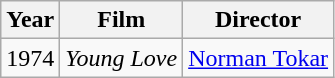<table class="wikitable">
<tr>
<th>Year</th>
<th>Film</th>
<th>Director</th>
</tr>
<tr>
<td>1974</td>
<td><em>Young Love</em></td>
<td><a href='#'>Norman Tokar</a></td>
</tr>
</table>
